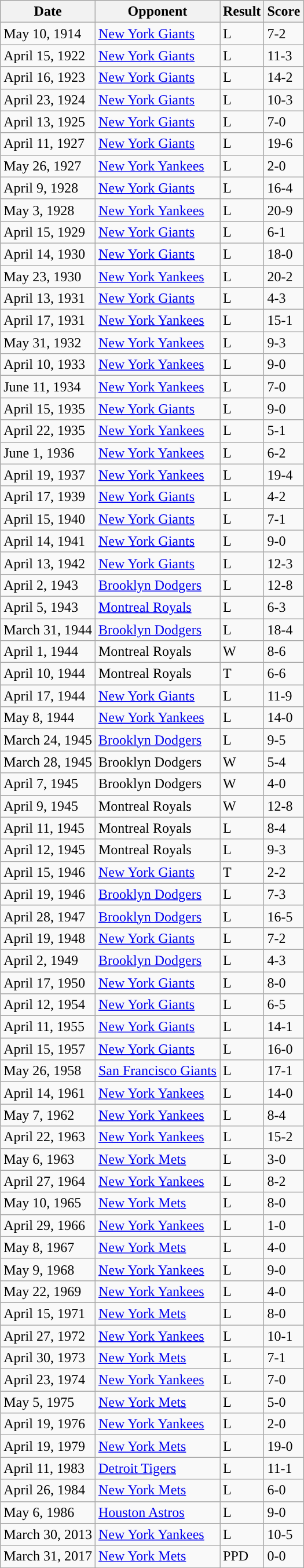<table class="wikitable sortable collapsible collapsed">
<tr>
<th>Date</th>
<th>Opponent</th>
<th>Result</th>
<th>Score</th>
</tr>
<tr>
<td>May 10, 1914</td>
<td><a href='#'>New York Giants</a></td>
<td>L</td>
<td>7-2</td>
</tr>
<tr>
<td>April 15, 1922</td>
<td><a href='#'>New York Giants</a></td>
<td>L</td>
<td>11-3</td>
</tr>
<tr>
<td>April 16, 1923</td>
<td><a href='#'>New York Giants</a></td>
<td>L</td>
<td>14-2</td>
</tr>
<tr>
<td>April 23, 1924</td>
<td><a href='#'>New York Giants</a></td>
<td>L</td>
<td>10-3</td>
</tr>
<tr>
<td>April 13, 1925</td>
<td><a href='#'>New York Giants</a></td>
<td>L</td>
<td>7-0</td>
</tr>
<tr>
<td>April 11, 1927</td>
<td><a href='#'>New York Giants</a></td>
<td>L</td>
<td>19-6</td>
</tr>
<tr>
<td>May 26, 1927</td>
<td><a href='#'>New York Yankees</a></td>
<td>L</td>
<td>2-0</td>
</tr>
<tr>
<td>April 9, 1928</td>
<td><a href='#'>New York Giants</a></td>
<td>L</td>
<td>16-4</td>
</tr>
<tr>
<td>May 3, 1928</td>
<td><a href='#'>New York Yankees</a></td>
<td>L</td>
<td>20-9</td>
</tr>
<tr>
<td>April 15, 1929</td>
<td><a href='#'>New York Giants</a></td>
<td>L</td>
<td>6-1</td>
</tr>
<tr>
<td>April 14, 1930</td>
<td><a href='#'>New York Giants</a></td>
<td>L</td>
<td>18-0</td>
</tr>
<tr>
<td>May 23, 1930</td>
<td><a href='#'>New York Yankees</a></td>
<td>L</td>
<td>20-2</td>
</tr>
<tr>
<td>April 13, 1931</td>
<td><a href='#'>New York Giants</a></td>
<td>L</td>
<td>4-3</td>
</tr>
<tr>
<td>April 17, 1931</td>
<td><a href='#'>New York Yankees</a></td>
<td>L</td>
<td>15-1</td>
</tr>
<tr>
<td>May 31, 1932</td>
<td><a href='#'>New York Yankees</a></td>
<td>L</td>
<td>9-3</td>
</tr>
<tr>
<td>April 10, 1933</td>
<td><a href='#'>New York Yankees</a></td>
<td>L</td>
<td>9-0</td>
</tr>
<tr>
<td>June 11, 1934</td>
<td><a href='#'>New York Yankees</a></td>
<td>L</td>
<td>7-0</td>
</tr>
<tr>
<td>April 15, 1935</td>
<td><a href='#'>New York Giants</a></td>
<td>L</td>
<td>9-0</td>
</tr>
<tr>
<td>April 22, 1935</td>
<td><a href='#'>New York Yankees</a></td>
<td>L</td>
<td>5-1</td>
</tr>
<tr>
<td>June 1, 1936</td>
<td><a href='#'>New York Yankees</a></td>
<td>L</td>
<td>6-2</td>
</tr>
<tr>
<td>April 19, 1937</td>
<td><a href='#'>New York Yankees</a></td>
<td>L</td>
<td>19-4</td>
</tr>
<tr>
<td>April 17, 1939</td>
<td><a href='#'>New York Giants</a></td>
<td>L</td>
<td>4-2</td>
</tr>
<tr>
<td>April 15, 1940</td>
<td><a href='#'>New York Giants</a></td>
<td>L</td>
<td>7-1</td>
</tr>
<tr>
<td>April 14, 1941</td>
<td><a href='#'>New York Giants</a></td>
<td>L</td>
<td>9-0</td>
</tr>
<tr>
<td>April 13, 1942</td>
<td><a href='#'>New York Giants</a></td>
<td>L</td>
<td>12-3</td>
</tr>
<tr>
<td>April 2, 1943</td>
<td><a href='#'>Brooklyn Dodgers</a></td>
<td>L</td>
<td>12-8</td>
</tr>
<tr>
<td>April 5, 1943</td>
<td><a href='#'>Montreal Royals</a></td>
<td>L</td>
<td>6-3</td>
</tr>
<tr>
<td>March 31, 1944</td>
<td><a href='#'>Brooklyn Dodgers</a></td>
<td>L</td>
<td>18-4</td>
</tr>
<tr>
<td>April 1, 1944</td>
<td>Montreal Royals</td>
<td>W</td>
<td>8-6</td>
</tr>
<tr>
<td>April 10, 1944</td>
<td>Montreal Royals</td>
<td>T</td>
<td>6-6</td>
</tr>
<tr>
<td>April 17, 1944</td>
<td><a href='#'>New York Giants</a></td>
<td>L</td>
<td>11-9</td>
</tr>
<tr>
<td>May 8, 1944</td>
<td><a href='#'>New York Yankees</a></td>
<td>L</td>
<td>14-0</td>
</tr>
<tr>
<td>March 24, 1945</td>
<td><a href='#'>Brooklyn Dodgers</a></td>
<td>L</td>
<td>9-5</td>
</tr>
<tr>
<td>March 28, 1945</td>
<td>Brooklyn Dodgers</td>
<td>W</td>
<td>5-4</td>
</tr>
<tr>
<td>April 7, 1945</td>
<td>Brooklyn Dodgers</td>
<td>W</td>
<td>4-0</td>
</tr>
<tr>
<td>April 9, 1945</td>
<td>Montreal Royals</td>
<td>W</td>
<td>12-8</td>
</tr>
<tr>
<td>April 11, 1945</td>
<td>Montreal Royals</td>
<td>L</td>
<td>8-4</td>
</tr>
<tr>
<td>April 12, 1945</td>
<td>Montreal Royals</td>
<td>L</td>
<td>9-3</td>
</tr>
<tr>
<td>April 15, 1946</td>
<td><a href='#'>New York Giants</a></td>
<td>T</td>
<td>2-2</td>
</tr>
<tr>
<td>April 19, 1946</td>
<td><a href='#'>Brooklyn Dodgers</a></td>
<td>L</td>
<td>7-3</td>
</tr>
<tr>
<td>April 28, 1947</td>
<td><a href='#'>Brooklyn Dodgers</a></td>
<td>L</td>
<td>16-5</td>
</tr>
<tr>
<td>April 19, 1948</td>
<td><a href='#'>New York Giants</a></td>
<td>L</td>
<td>7-2</td>
</tr>
<tr>
<td>April 2, 1949</td>
<td><a href='#'>Brooklyn Dodgers</a></td>
<td>L</td>
<td>4-3</td>
</tr>
<tr>
<td>April 17, 1950</td>
<td><a href='#'>New York Giants</a></td>
<td>L</td>
<td>8-0</td>
</tr>
<tr>
<td>April 12, 1954</td>
<td><a href='#'>New York Giants</a></td>
<td>L</td>
<td>6-5</td>
</tr>
<tr>
<td>April 11, 1955</td>
<td><a href='#'>New York Giants</a></td>
<td>L</td>
<td>14-1</td>
</tr>
<tr>
<td>April 15, 1957</td>
<td><a href='#'>New York Giants</a></td>
<td>L</td>
<td>16-0</td>
</tr>
<tr>
<td>May 26, 1958</td>
<td><a href='#'>San Francisco Giants</a></td>
<td>L</td>
<td>17-1</td>
</tr>
<tr>
<td>April 14, 1961</td>
<td><a href='#'>New York Yankees</a></td>
<td>L</td>
<td>14-0</td>
</tr>
<tr>
<td>May 7, 1962</td>
<td><a href='#'>New York Yankees</a></td>
<td>L</td>
<td>8-4</td>
</tr>
<tr>
<td>April 22, 1963</td>
<td><a href='#'>New York Yankees</a></td>
<td>L</td>
<td>15-2</td>
</tr>
<tr>
<td>May 6, 1963</td>
<td><a href='#'>New York Mets</a></td>
<td>L</td>
<td>3-0</td>
</tr>
<tr>
<td>April 27, 1964</td>
<td><a href='#'>New York Yankees</a></td>
<td>L</td>
<td>8-2</td>
</tr>
<tr>
<td>May 10, 1965</td>
<td><a href='#'>New York Mets</a></td>
<td>L</td>
<td>8-0</td>
</tr>
<tr>
<td>April 29, 1966</td>
<td><a href='#'>New York Yankees</a></td>
<td>L</td>
<td>1-0</td>
</tr>
<tr>
<td>May 8, 1967</td>
<td><a href='#'>New York Mets</a></td>
<td>L</td>
<td>4-0</td>
</tr>
<tr>
<td>May 9, 1968</td>
<td><a href='#'>New York Yankees</a></td>
<td>L</td>
<td>9-0</td>
</tr>
<tr>
<td>May 22, 1969</td>
<td><a href='#'>New York Yankees</a></td>
<td>L</td>
<td>4-0</td>
</tr>
<tr>
<td>April 15, 1971</td>
<td><a href='#'>New York Mets</a></td>
<td>L</td>
<td>8-0</td>
</tr>
<tr>
<td>April 27, 1972</td>
<td><a href='#'>New York Yankees</a></td>
<td>L</td>
<td>10-1</td>
</tr>
<tr>
<td>April 30, 1973</td>
<td><a href='#'>New York Mets</a></td>
<td>L</td>
<td>7-1</td>
</tr>
<tr>
<td>April 23, 1974</td>
<td><a href='#'>New York Yankees</a></td>
<td>L</td>
<td>7-0</td>
</tr>
<tr>
<td>May 5, 1975</td>
<td><a href='#'>New York Mets</a></td>
<td>L</td>
<td>5-0</td>
</tr>
<tr>
<td>April 19, 1976</td>
<td><a href='#'>New York Yankees</a></td>
<td>L</td>
<td>2-0</td>
</tr>
<tr>
<td>April 19, 1979</td>
<td><a href='#'>New York Mets</a></td>
<td>L</td>
<td>19-0</td>
</tr>
<tr>
<td>April 11, 1983</td>
<td><a href='#'>Detroit Tigers</a></td>
<td>L</td>
<td>11-1</td>
</tr>
<tr>
<td>April 26, 1984</td>
<td><a href='#'>New York Mets</a></td>
<td>L</td>
<td>6-0</td>
</tr>
<tr>
<td>May 6, 1986</td>
<td><a href='#'>Houston Astros</a></td>
<td>L</td>
<td>9-0</td>
</tr>
<tr>
<td>March 30, 2013</td>
<td><a href='#'>New York Yankees</a></td>
<td>L</td>
<td>10-5</td>
</tr>
<tr>
<td>March 31, 2017</td>
<td><a href='#'>New York Mets</a></td>
<td>PPD</td>
<td>0-0</td>
</tr>
</table>
